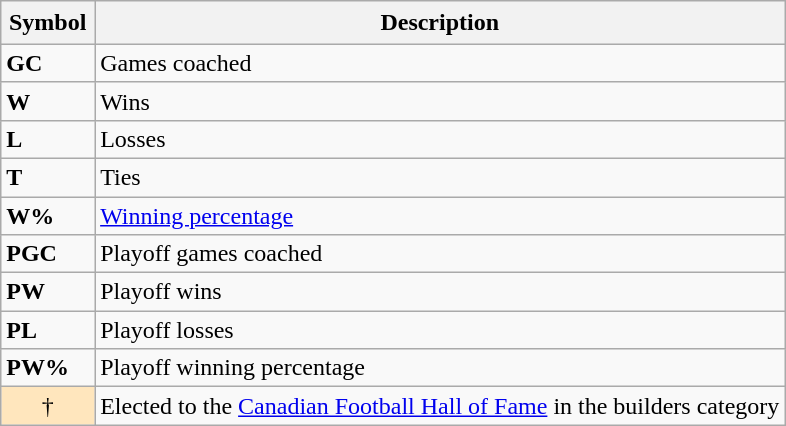<table class="wikitable" style="width:auto; text-align:left; border-collapse:collapse;">
<tr>
<th style="text-align:center; padding:5px;">Symbol</th>
<th style="padding:5px;">Description</th>
</tr>
<tr>
<td><strong>GC</strong></td>
<td>Games coached</td>
</tr>
<tr>
<td><strong>W</strong></td>
<td>Wins</td>
</tr>
<tr>
<td><strong>L</strong></td>
<td>Losses</td>
</tr>
<tr>
<td><strong>T</strong></td>
<td>Ties</td>
</tr>
<tr>
<td><strong>W%</strong></td>
<td><a href='#'>Winning percentage</a></td>
</tr>
<tr>
<td><strong>PGC</strong></td>
<td>Playoff games coached</td>
</tr>
<tr>
<td><strong>PW</strong></td>
<td>Playoff wins</td>
</tr>
<tr>
<td><strong>PL</strong></td>
<td>Playoff losses</td>
</tr>
<tr>
<td><strong>PW%</strong></td>
<td>Playoff winning percentage</td>
</tr>
<tr>
<td style="background-color:#FFE6BD; text-align:center;">†</td>
<td>Elected to the <a href='#'>Canadian Football Hall of Fame</a> in the builders category</td>
</tr>
</table>
